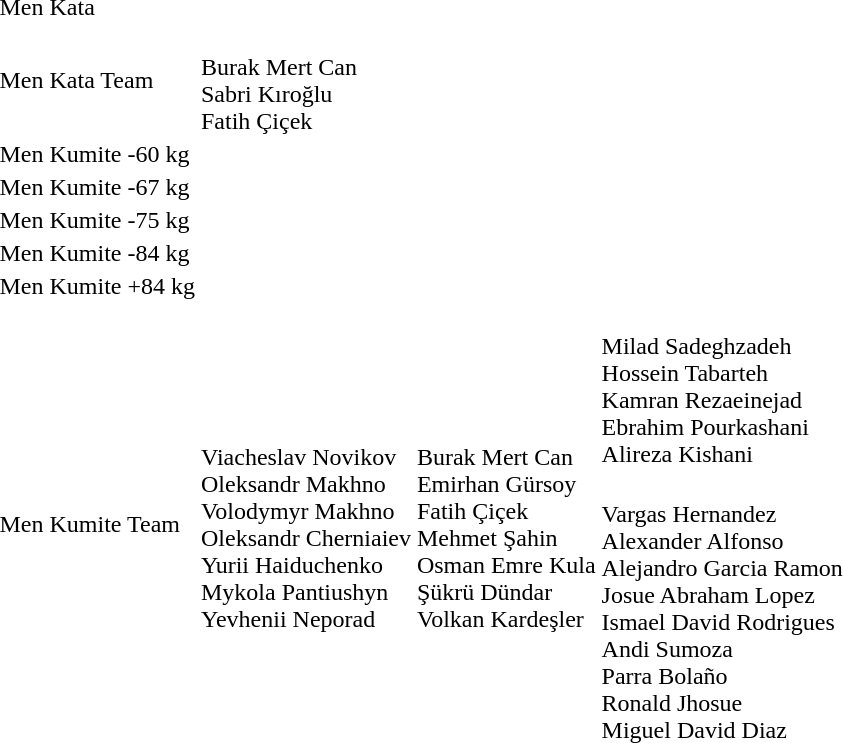<table>
<tr>
<td rowspan=2>Men Kata</td>
<td rowspan=2></td>
<td rowspan=2></td>
<td></td>
</tr>
<tr>
<td></td>
</tr>
<tr>
<td rowspan=2>Men Kata Team</td>
<td rowspan=2><br>Burak Mert Can<br>Sabri Kıroğlu<br>Fatih Çiçek</td>
<td rowspan=2></td>
<td></td>
</tr>
<tr>
<td></td>
</tr>
<tr>
<td rowspan=2>Men Kumite -60 kg</td>
<td rowspan=2></td>
<td rowspan=2></td>
<td></td>
</tr>
<tr>
<td></td>
</tr>
<tr>
<td rowspan=2>Men Kumite -67 kg</td>
<td rowspan=2></td>
<td rowspan=2></td>
<td></td>
</tr>
<tr>
<td></td>
</tr>
<tr>
<td rowspan=2>Men Kumite -75 kg</td>
<td rowspan=2></td>
<td rowspan=2></td>
<td></td>
</tr>
<tr>
<td></td>
</tr>
<tr>
<td rowspan=2>Men Kumite -84 kg</td>
<td rowspan=2></td>
<td rowspan=2></td>
<td></td>
</tr>
<tr>
<td></td>
</tr>
<tr>
<td rowspan=2>Men Kumite +84 kg</td>
<td rowspan=2></td>
<td rowspan=2></td>
<td></td>
</tr>
<tr>
<td></td>
</tr>
<tr>
<td rowspan=2>Men Kumite Team</td>
<td rowspan=2><br>Viacheslav Novikov<br>Oleksandr Makhno<br>Volodymyr Makhno<br>Oleksandr Cherniaiev<br>Yurii Haiduchenko<br>Mykola Pantiushyn<br>Yevhenii Neporad</td>
<td rowspan=2><br>Burak Mert Can<br>Emirhan Gürsoy<br>Fatih Çiçek<br>Mehmet Şahin<br>Osman Emre Kula<br>Şükrü Dündar<br>Volkan Kardeşler</td>
<td><br>Milad Sadeghzadeh<br>Hossein Tabarteh<br>Kamran Rezaeinejad<br>Ebrahim Pourkashani<br>Alireza Kishani</td>
</tr>
<tr>
<td><br>Vargas Hernandez<br>Alexander Alfonso<br>Alejandro Garcia Ramon<br>Josue Abraham Lopez<br>Ismael David Rodrigues<br>Andi Sumoza<br>Parra Bolaño<br>Ronald Jhosue<br>Miguel David Diaz</td>
</tr>
</table>
